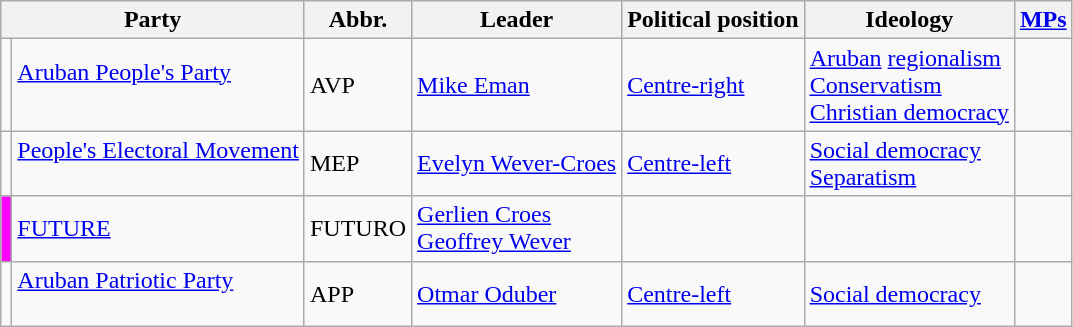<table class="wikitable">
<tr>
<th colspan=2>Party</th>
<th>Abbr.</th>
<th>Leader</th>
<th>Political position</th>
<th>Ideology</th>
<th><a href='#'>MPs</a></th>
</tr>
<tr>
<td bgcolor=></td>
<td><a href='#'>Aruban People's Party</a><br><small></small><br><small></small></td>
<td>AVP</td>
<td><a href='#'>Mike Eman</a></td>
<td><a href='#'>Centre-right</a></td>
<td><a href='#'>Aruban</a> <a href='#'>regionalism</a><br><a href='#'>Conservatism</a><br><a href='#'>Christian democracy</a></td>
<td></td>
</tr>
<tr>
<td bgcolor=></td>
<td><a href='#'>People's Electoral Movement</a><br><small></small><br><small></small></td>
<td>MEP</td>
<td><a href='#'>Evelyn Wever-Croes</a></td>
<td><a href='#'>Centre-left</a></td>
<td><a href='#'>Social democracy</a><br><a href='#'>Separatism</a></td>
<td></td>
</tr>
<tr>
<td bgcolor=#FF00FF></td>
<td><a href='#'>FUTURE</a><br><small></small></td>
<td>FUTURO</td>
<td><a href='#'>Gerlien Croes</a><br><a href='#'>Geoffrey Wever</a></td>
<td></td>
<td></td>
<td></td>
</tr>
<tr>
<td bgcolor=></td>
<td><a href='#'>Aruban Patriotic Party</a><br><small></small><br><small></small></td>
<td>APP</td>
<td><a href='#'>Otmar Oduber</a></td>
<td><a href='#'>Centre-left</a></td>
<td><a href='#'>Social democracy</a></td>
<td></td>
</tr>
</table>
